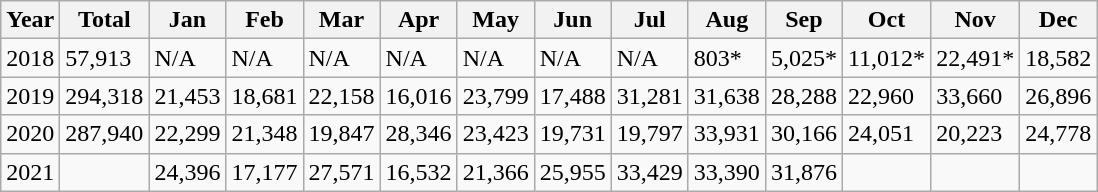<table class="wikitable">
<tr>
<th>Year</th>
<th>Total</th>
<th>Jan</th>
<th>Feb</th>
<th>Mar</th>
<th>Apr</th>
<th>May</th>
<th>Jun</th>
<th>Jul</th>
<th>Aug</th>
<th>Sep</th>
<th>Oct</th>
<th>Nov</th>
<th>Dec</th>
</tr>
<tr>
<td>2018</td>
<td>57,913</td>
<td>N/A</td>
<td>N/A</td>
<td>N/A</td>
<td>N/A</td>
<td>N/A</td>
<td>N/A</td>
<td>N/A</td>
<td>803*</td>
<td>5,025*</td>
<td>11,012*</td>
<td>22,491*</td>
<td>18,582</td>
</tr>
<tr>
<td>2019</td>
<td>294,318</td>
<td>21,453</td>
<td>18,681</td>
<td>22,158</td>
<td>16,016</td>
<td>23,799</td>
<td>17,488</td>
<td>31,281</td>
<td>31,638</td>
<td>28,288</td>
<td>22,960</td>
<td>33,660</td>
<td>26,896</td>
</tr>
<tr>
<td>2020</td>
<td>287,940</td>
<td>22,299</td>
<td>21,348</td>
<td>19,847</td>
<td>28,346</td>
<td>23,423</td>
<td>19,731</td>
<td>19,797</td>
<td>33,931</td>
<td>30,166</td>
<td>24,051</td>
<td>20,223</td>
<td>24,778</td>
</tr>
<tr>
<td>2021</td>
<td></td>
<td>24,396</td>
<td>17,177</td>
<td>27,571</td>
<td>16,532</td>
<td>21,366</td>
<td>25,955</td>
<td>33,429</td>
<td>33,390</td>
<td>31,876</td>
<td></td>
<td></td>
<td></td>
</tr>
</table>
